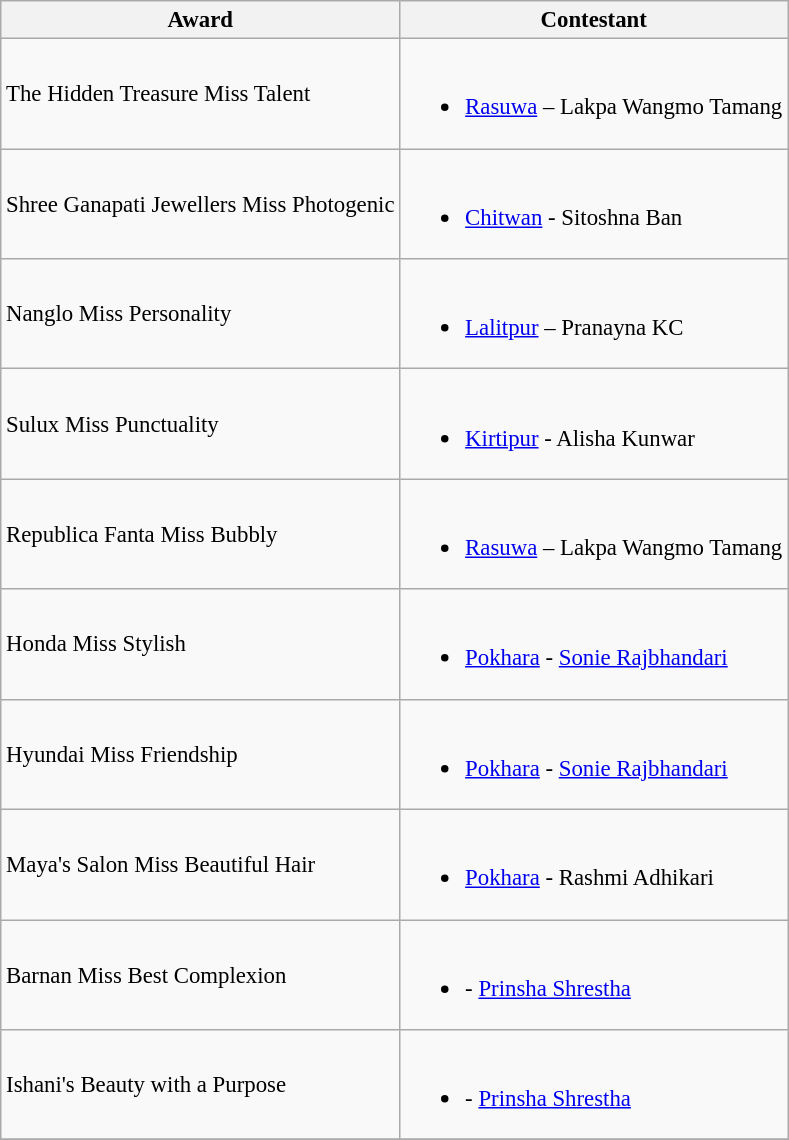<table class="wikitable sortable unsortable" style="font-size: 95%">
<tr>
<th>Award</th>
<th>Contestant</th>
</tr>
<tr>
<td>The Hidden Treasure Miss Talent</td>
<td><br><ul><li> <a href='#'>Rasuwa</a> – Lakpa Wangmo Tamang</li></ul></td>
</tr>
<tr>
<td>Shree Ganapati Jewellers Miss Photogenic</td>
<td><br><ul><li> <a href='#'>Chitwan</a> - Sitoshna Ban</li></ul></td>
</tr>
<tr>
<td>Nanglo Miss Personality</td>
<td><br><ul><li> <a href='#'>Lalitpur</a> – Pranayna KC</li></ul></td>
</tr>
<tr>
<td>Sulux Miss Punctuality</td>
<td><br><ul><li> <a href='#'>Kirtipur</a> - Alisha Kunwar</li></ul></td>
</tr>
<tr>
<td>Republica Fanta Miss Bubbly</td>
<td><br><ul><li> <a href='#'>Rasuwa</a> – Lakpa Wangmo Tamang</li></ul></td>
</tr>
<tr>
<td>Honda Miss Stylish</td>
<td><br><ul><li> <a href='#'>Pokhara</a> - <a href='#'>Sonie Rajbhandari</a></li></ul></td>
</tr>
<tr>
<td>Hyundai Miss Friendship</td>
<td><br><ul><li> <a href='#'>Pokhara</a> - <a href='#'>Sonie Rajbhandari</a></li></ul></td>
</tr>
<tr>
<td>Maya's Salon Miss Beautiful Hair</td>
<td><br><ul><li> <a href='#'>Pokhara</a> - Rashmi Adhikari</li></ul></td>
</tr>
<tr>
<td>Barnan Miss Best Complexion</td>
<td><br><ul><li> - <a href='#'>Prinsha Shrestha</a></li></ul></td>
</tr>
<tr>
<td>Ishani's Beauty with a Purpose</td>
<td><br><ul><li> - <a href='#'>Prinsha Shrestha</a></li></ul></td>
</tr>
<tr>
</tr>
</table>
